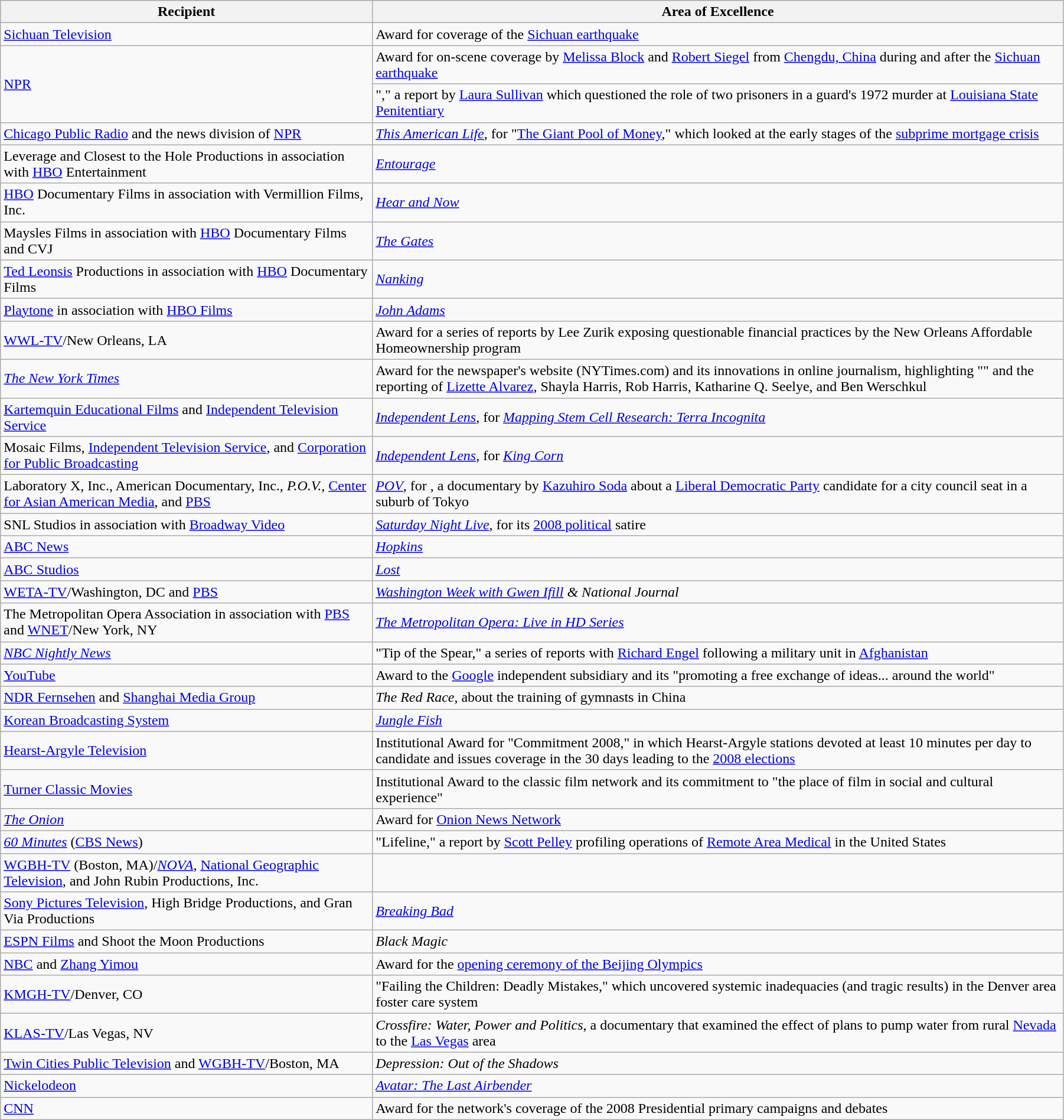<table class="wikitable" style="width:95%">
<tr bgcolor="#CCCCCC">
<th width=35%>Recipient</th>
<th width=65%>Area of Excellence</th>
</tr>
<tr>
<td><a href='#'>Sichuan Television</a></td>
<td>Award for coverage of the <a href='#'>Sichuan earthquake</a></td>
</tr>
<tr>
<td rowspan="2"><a href='#'>NPR</a></td>
<td>Award for on-scene coverage by <a href='#'>Melissa Block</a> and <a href='#'>Robert Siegel</a> from <a href='#'>Chengdu, China</a> during and after the <a href='#'>Sichuan earthquake</a></td>
</tr>
<tr>
<td>"," a report by <a href='#'>Laura Sullivan</a> which questioned the role of two prisoners in a guard's 1972 murder at <a href='#'>Louisiana State Penitentiary</a></td>
</tr>
<tr>
<td><a href='#'>Chicago Public Radio</a> and the news division of <a href='#'>NPR</a></td>
<td><em><a href='#'>This American Life</a></em>, for "<a href='#'>The Giant Pool of Money</a>," which looked at the early stages of the <a href='#'>subprime mortgage crisis</a></td>
</tr>
<tr>
<td>Leverage and Closest to the Hole Productions in association with <a href='#'>HBO</a> Entertainment</td>
<td><em><a href='#'>Entourage</a></em></td>
</tr>
<tr>
<td><a href='#'>HBO</a> Documentary Films in association with Vermillion Films, Inc.</td>
<td><em><a href='#'>Hear and Now</a></em></td>
</tr>
<tr>
<td>Maysles Films in association with <a href='#'>HBO</a> Documentary Films and CVJ</td>
<td><em><a href='#'>The Gates</a></em></td>
</tr>
<tr>
<td><a href='#'>Ted Leonsis</a> Productions in association with <a href='#'>HBO</a> Documentary Films</td>
<td><em><a href='#'>Nanking</a></em></td>
</tr>
<tr>
<td><a href='#'>Playtone</a> in association with <a href='#'>HBO Films</a></td>
<td><em><a href='#'>John Adams</a></em></td>
</tr>
<tr>
<td><a href='#'>WWL-TV</a>/New Orleans, LA</td>
<td>Award for a series of reports by Lee Zurik exposing questionable financial practices by the New Orleans Affordable Homeownership program</td>
</tr>
<tr>
<td><em><a href='#'>The New York Times</a></em></td>
<td>Award for the newspaper's website (NYTimes.com) and its innovations in online journalism, highlighting "" and the reporting of <a href='#'>Lizette Alvarez</a>, Shayla Harris, Rob Harris, Katharine Q. Seelye, and Ben Werschkul</td>
</tr>
<tr>
<td><a href='#'>Kartemquin Educational Films</a> and <a href='#'>Independent Television Service</a></td>
<td><em><a href='#'>Independent Lens</a></em>, for <em><a href='#'>Mapping Stem Cell Research: Terra Incognita</a></em></td>
</tr>
<tr>
<td>Mosaic Films, <a href='#'>Independent Television Service</a>, and <a href='#'>Corporation for Public Broadcasting</a></td>
<td><em><a href='#'>Independent Lens</a></em>, for <em><a href='#'>King Corn</a></em></td>
</tr>
<tr>
<td>Laboratory X, Inc., American Documentary, Inc., <em>P.O.V.</em>, <a href='#'>Center for Asian American Media</a>, and <a href='#'>PBS</a></td>
<td><em><a href='#'>POV</a></em>, for <em></em>, a documentary by <a href='#'>Kazuhiro Soda</a> about a <a href='#'>Liberal Democratic Party</a> candidate for a city council seat in a suburb of Tokyo</td>
</tr>
<tr>
<td>SNL Studios in association with <a href='#'>Broadway Video</a></td>
<td><em><a href='#'>Saturday Night Live</a></em>, for its <a href='#'>2008 political</a> satire</td>
</tr>
<tr>
<td><a href='#'>ABC News</a></td>
<td><em><a href='#'>Hopkins</a></em></td>
</tr>
<tr>
<td><a href='#'>ABC Studios</a></td>
<td><em><a href='#'>Lost</a></em></td>
</tr>
<tr>
<td><a href='#'>WETA-TV</a>/Washington, DC and <a href='#'>PBS</a></td>
<td><em><a href='#'>Washington Week with Gwen Ifill</a> & National Journal</em></td>
</tr>
<tr>
<td>The Metropolitan Opera Association in association with <a href='#'>PBS</a> and <a href='#'>WNET</a>/New York, NY</td>
<td><em><a href='#'>The Metropolitan Opera: Live in HD Series</a></em></td>
</tr>
<tr>
<td><em><a href='#'>NBC Nightly News</a></em></td>
<td>"Tip of the Spear," a series of reports with <a href='#'>Richard Engel</a> following a military unit in <a href='#'>Afghanistan</a></td>
</tr>
<tr>
<td><a href='#'>YouTube</a></td>
<td>Award to the <a href='#'>Google</a> independent subsidiary and its "promoting a free exchange of ideas... around the world"</td>
</tr>
<tr>
<td><a href='#'>NDR Fernsehen</a> and <a href='#'>Shanghai Media Group</a></td>
<td><em>The Red Race</em>, about the training of gymnasts in China</td>
</tr>
<tr>
<td><a href='#'>Korean Broadcasting System</a></td>
<td><em><a href='#'>Jungle Fish</a></em></td>
</tr>
<tr>
<td><a href='#'>Hearst-Argyle Television</a></td>
<td>Institutional Award for "Commitment 2008," in which Hearst-Argyle stations devoted at least 10 minutes per day to candidate and issues coverage in the 30 days leading to the <a href='#'>2008 elections</a></td>
</tr>
<tr>
<td><a href='#'>Turner Classic Movies</a></td>
<td>Institutional Award to the classic film network and its commitment to "the place of film in social and cultural experience"</td>
</tr>
<tr>
<td><em><a href='#'>The Onion</a></em></td>
<td>Award for <a href='#'>Onion News Network</a></td>
</tr>
<tr>
<td><em><a href='#'>60 Minutes</a></em> (<a href='#'>CBS News</a>)</td>
<td>"Lifeline," a report by <a href='#'>Scott Pelley</a> profiling operations of <a href='#'>Remote Area Medical</a> in the United States</td>
</tr>
<tr>
<td><a href='#'>WGBH-TV</a> (Boston, MA)/<em><a href='#'>NOVA</a></em>, <a href='#'>National Geographic Television</a>, and John Rubin Productions, Inc.</td>
<td><em></em></td>
</tr>
<tr>
<td><a href='#'>Sony Pictures Television</a>, High Bridge Productions, and Gran Via Productions</td>
<td><em><a href='#'>Breaking Bad</a></em></td>
</tr>
<tr>
<td><a href='#'>ESPN Films</a> and Shoot the Moon Productions</td>
<td><em>Black Magic</em></td>
</tr>
<tr>
<td><a href='#'>NBC</a> and <a href='#'>Zhang Yimou</a></td>
<td>Award for the <a href='#'>opening ceremony of the Beijing Olympics</a></td>
</tr>
<tr>
<td><a href='#'>KMGH-TV</a>/Denver, CO</td>
<td>"Failing the Children: Deadly Mistakes," which uncovered systemic inadequacies (and tragic results) in the Denver area foster care system</td>
</tr>
<tr>
<td><a href='#'>KLAS-TV</a>/Las Vegas, NV</td>
<td><em>Crossfire: Water, Power and Politics</em>, a documentary that examined the effect of plans to pump water from rural <a href='#'>Nevada</a> to the <a href='#'>Las Vegas</a> area</td>
</tr>
<tr>
<td><a href='#'>Twin Cities Public Television</a> and <a href='#'>WGBH-TV</a>/Boston, MA</td>
<td><em>Depression: Out of the Shadows</em></td>
</tr>
<tr>
<td><a href='#'>Nickelodeon</a></td>
<td><em><a href='#'>Avatar: The Last Airbender</a></em></td>
</tr>
<tr>
<td><a href='#'>CNN</a></td>
<td>Award for the network's coverage of the 2008 Presidential primary campaigns and debates</td>
</tr>
</table>
